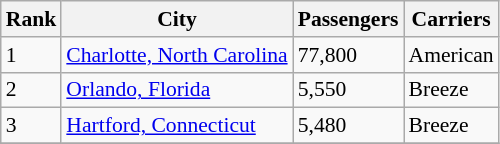<table class="wikitable sortable" style="font-size:90%">
<tr>
<th>Rank</th>
<th>City</th>
<th>Passengers</th>
<th>Carriers</th>
</tr>
<tr>
<td>1</td>
<td> <a href='#'>Charlotte, North Carolina</a></td>
<td>77,800</td>
<td>American</td>
</tr>
<tr>
<td>2</td>
<td> <a href='#'> Orlando, Florida</a></td>
<td>5,550</td>
<td>Breeze</td>
</tr>
<tr>
<td>3</td>
<td> <a href='#'> Hartford, Connecticut</a></td>
<td>5,480</td>
<td>Breeze</td>
</tr>
<tr>
</tr>
</table>
